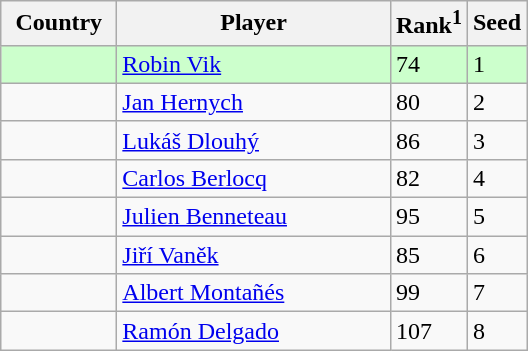<table class="sortable wikitable">
<tr>
<th width="70">Country</th>
<th width="175">Player</th>
<th>Rank<sup>1</sup></th>
<th>Seed</th>
</tr>
<tr style="background:#cfc;">
<td></td>
<td><a href='#'>Robin Vik</a></td>
<td>74</td>
<td>1</td>
</tr>
<tr>
<td></td>
<td><a href='#'>Jan Hernych</a></td>
<td>80</td>
<td>2</td>
</tr>
<tr>
<td></td>
<td><a href='#'>Lukáš Dlouhý</a></td>
<td>86</td>
<td>3</td>
</tr>
<tr>
<td></td>
<td><a href='#'>Carlos Berlocq</a></td>
<td>82</td>
<td>4</td>
</tr>
<tr>
<td></td>
<td><a href='#'>Julien Benneteau</a></td>
<td>95</td>
<td>5</td>
</tr>
<tr>
<td></td>
<td><a href='#'>Jiří Vaněk</a></td>
<td>85</td>
<td>6</td>
</tr>
<tr>
<td></td>
<td><a href='#'>Albert Montañés</a></td>
<td>99</td>
<td>7</td>
</tr>
<tr>
<td></td>
<td><a href='#'>Ramón Delgado</a></td>
<td>107</td>
<td>8</td>
</tr>
</table>
